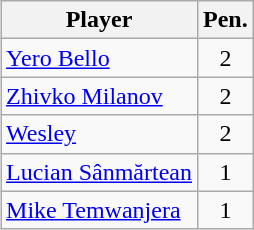<table class="wikitable" style="text-align:left;margin-left:1em;float:right">
<tr>
<th>Player</th>
<th>Pen.</th>
</tr>
<tr>
<td> <a href='#'>Yero Bello</a></td>
<td align=center>2</td>
</tr>
<tr>
<td> <a href='#'>Zhivko Milanov</a></td>
<td align=center>2</td>
</tr>
<tr>
<td> <a href='#'>Wesley</a></td>
<td align=center>2</td>
</tr>
<tr>
<td> <a href='#'>Lucian Sânmărtean</a></td>
<td align=center>1</td>
</tr>
<tr>
<td> <a href='#'>Mike Temwanjera</a></td>
<td align=center>1</td>
</tr>
</table>
